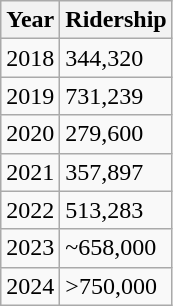<table class="wikitable">
<tr>
<th>Year</th>
<th>Ridership</th>
</tr>
<tr>
<td>2018</td>
<td>344,320</td>
</tr>
<tr>
<td>2019</td>
<td>731,239</td>
</tr>
<tr>
<td>2020</td>
<td>279,600</td>
</tr>
<tr>
<td>2021</td>
<td>357,897</td>
</tr>
<tr>
<td>2022</td>
<td>513,283</td>
</tr>
<tr>
<td>2023</td>
<td>~658,000</td>
</tr>
<tr>
<td>2024</td>
<td>>750,000</td>
</tr>
</table>
